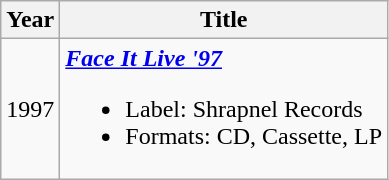<table class="wikitable">
<tr>
<th><strong>Year</strong></th>
<th><strong>Title</strong></th>
</tr>
<tr>
<td>1997</td>
<td><strong><em><a href='#'>Face It Live '97</a></em></strong><br><ul><li>Label: Shrapnel Records</li><li>Formats: CD, Cassette, LP</li></ul></td>
</tr>
</table>
